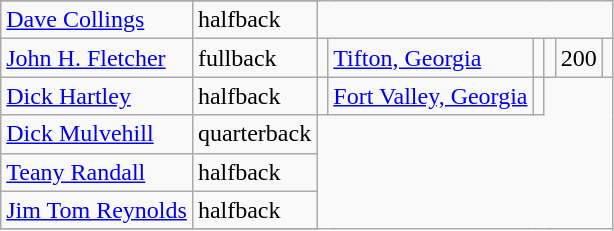<table class="wikitable">
<tr>
</tr>
<tr>
<td><a href='#'>Dave Collings</a></td>
<td>halfback</td>
</tr>
<tr>
<td><a href='#'>John H. Fletcher</a></td>
<td>fullback</td>
<td></td>
<td><a href='#'>Tifton, Georgia</a></td>
<td></td>
<td></td>
<td>200</td>
<td></td>
</tr>
<tr>
<td><a href='#'>Dick Hartley</a></td>
<td>halfback</td>
<td></td>
<td><a href='#'>Fort Valley, Georgia</a></td>
<td></td>
</tr>
<tr>
<td><a href='#'>Dick Mulvehill</a></td>
<td>quarterback</td>
</tr>
<tr>
<td><a href='#'>Teany Randall</a></td>
<td>halfback</td>
</tr>
<tr>
<td><a href='#'>Jim Tom Reynolds</a></td>
<td>halfback</td>
</tr>
<tr>
</tr>
</table>
